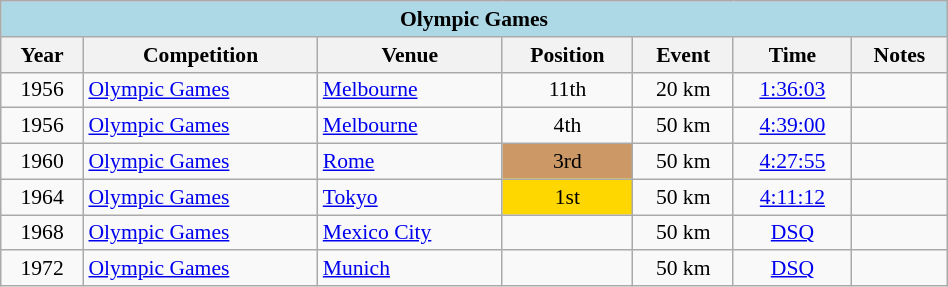<table class="wikitable" width=50% style="font-size:90%; text-align:center;">
<tr>
<td colspan=7 bgcolor=lightblue><strong>Olympic Games</strong></td>
</tr>
<tr>
<th>Year</th>
<th>Competition</th>
<th>Venue</th>
<th>Position</th>
<th>Event</th>
<th>Time</th>
<th>Notes</th>
</tr>
<tr>
<td>1956</td>
<td align=left><a href='#'>Olympic Games</a></td>
<td align=left> <a href='#'>Melbourne</a></td>
<td>11th</td>
<td>20 km</td>
<td><a href='#'>1:36:03</a></td>
<td></td>
</tr>
<tr>
<td>1956</td>
<td align=left><a href='#'>Olympic Games</a></td>
<td align=left> <a href='#'>Melbourne</a></td>
<td>4th</td>
<td>50 km</td>
<td><a href='#'>4:39:00</a></td>
<td></td>
</tr>
<tr>
<td>1960</td>
<td align=left><a href='#'>Olympic Games</a></td>
<td align=left> <a href='#'>Rome</a></td>
<td bgcolor=cc9966>3rd</td>
<td>50 km</td>
<td><a href='#'>4:27:55</a></td>
<td></td>
</tr>
<tr>
<td>1964</td>
<td align=left><a href='#'>Olympic Games</a></td>
<td align=left> <a href='#'>Tokyo</a></td>
<td bgcolor=gold>1st</td>
<td>50 km</td>
<td><a href='#'>4:11:12</a></td>
<td></td>
</tr>
<tr>
<td>1968</td>
<td align=left><a href='#'>Olympic Games</a></td>
<td align=left> <a href='#'>Mexico City</a></td>
<td></td>
<td>50 km</td>
<td><a href='#'>DSQ</a></td>
<td></td>
</tr>
<tr>
<td>1972</td>
<td align=left><a href='#'>Olympic Games</a></td>
<td align=left> <a href='#'>Munich</a></td>
<td></td>
<td>50 km</td>
<td><a href='#'>DSQ</a></td>
<td></td>
</tr>
</table>
